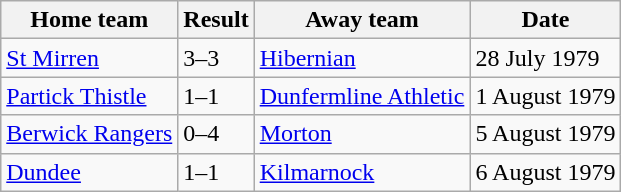<table class="wikitable">
<tr>
<th>Home team</th>
<th>Result</th>
<th>Away team</th>
<th>Date</th>
</tr>
<tr>
<td><a href='#'>St Mirren</a></td>
<td>3–3</td>
<td><a href='#'>Hibernian</a></td>
<td>28 July 1979</td>
</tr>
<tr>
<td><a href='#'>Partick Thistle</a></td>
<td>1–1</td>
<td><a href='#'>Dunfermline Athletic</a></td>
<td>1 August 1979</td>
</tr>
<tr>
<td><a href='#'>Berwick Rangers</a></td>
<td>0–4</td>
<td><a href='#'>Morton</a></td>
<td>5 August 1979</td>
</tr>
<tr>
<td><a href='#'>Dundee</a></td>
<td>1–1</td>
<td><a href='#'>Kilmarnock</a></td>
<td>6 August 1979</td>
</tr>
</table>
